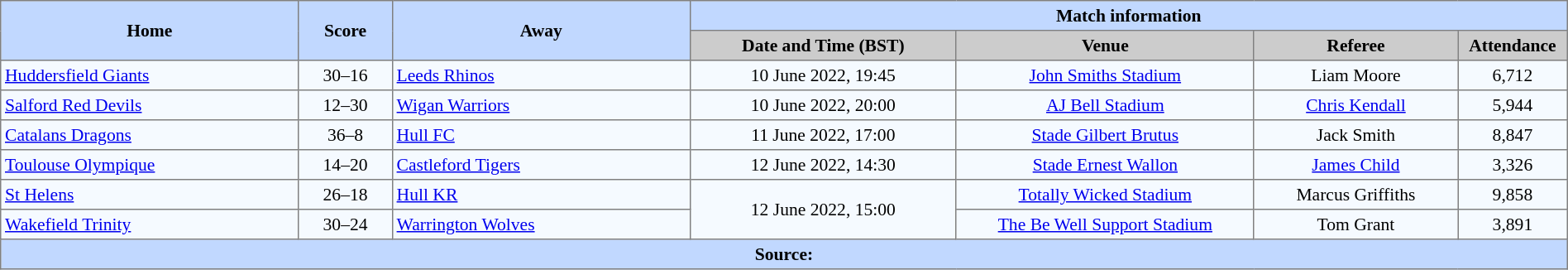<table border=1 style="border-collapse:collapse; font-size:90%; text-align:center;" cellpadding=3 cellspacing=0 width=100%>
<tr style="background:#C1D8ff;">
<th scope="col" rowspan=2 width=19%>Home</th>
<th scope="col" rowspan=2 width=6%>Score</th>
<th scope="col" rowspan=2 width=19%>Away</th>
<th colspan=4>Match information</th>
</tr>
<tr style="background:#CCCCCC;">
<th scope="col" width=17%>Date and Time (BST)</th>
<th scope="col" width=19%>Venue</th>
<th scope="col" width=13%>Referee</th>
<th scope="col" width=7%>Attendance</th>
</tr>
<tr style="background:#F5FAFF;">
<td style="text-align:left;"> <a href='#'>Huddersfield Giants</a></td>
<td>30–16</td>
<td style="text-align:left;"> <a href='#'>Leeds Rhinos</a></td>
<td>10 June 2022, 19:45</td>
<td><a href='#'>John Smiths Stadium</a></td>
<td>Liam Moore</td>
<td>6,712</td>
</tr>
<tr style="background:#F5FAFF;">
<td style="text-align:left;"> <a href='#'>Salford Red Devils</a></td>
<td>12–30</td>
<td style="text-align:left;"> <a href='#'>Wigan Warriors</a></td>
<td>10 June 2022, 20:00</td>
<td><a href='#'>AJ Bell Stadium</a></td>
<td><a href='#'>Chris Kendall</a></td>
<td>5,944</td>
</tr>
<tr style="background:#F5FAFF;">
<td style="text-align:left;"> <a href='#'>Catalans Dragons</a></td>
<td>36–8</td>
<td style="text-align:left;"> <a href='#'>Hull FC</a></td>
<td>11 June 2022, 17:00</td>
<td><a href='#'>Stade Gilbert Brutus</a></td>
<td>Jack Smith</td>
<td>8,847</td>
</tr>
<tr style="background:#F5FAFF;">
<td style="text-align:left;"> <a href='#'>Toulouse Olympique</a></td>
<td>14–20</td>
<td style="text-align:left;"> <a href='#'>Castleford Tigers</a></td>
<td>12 June 2022, 14:30</td>
<td><a href='#'>Stade Ernest Wallon</a></td>
<td><a href='#'>James Child</a></td>
<td>3,326</td>
</tr>
<tr style="background:#F5FAFF;">
<td style="text-align:left;"> <a href='#'>St Helens</a></td>
<td>26–18</td>
<td style="text-align:left;"> <a href='#'>Hull KR</a></td>
<td Rowspan=2>12 June 2022, 15:00</td>
<td><a href='#'>Totally Wicked Stadium</a></td>
<td>Marcus Griffiths</td>
<td>9,858</td>
</tr>
<tr style="background:#F5FAFF;">
<td style="text-align:left;"> <a href='#'>Wakefield Trinity</a></td>
<td>30–24</td>
<td style="text-align:left;"> <a href='#'>Warrington Wolves</a></td>
<td><a href='#'>The Be Well Support Stadium</a></td>
<td>Tom Grant</td>
<td>3,891</td>
</tr>
<tr style="background:#c1d8ff;">
<th colspan=7>Source:</th>
</tr>
</table>
